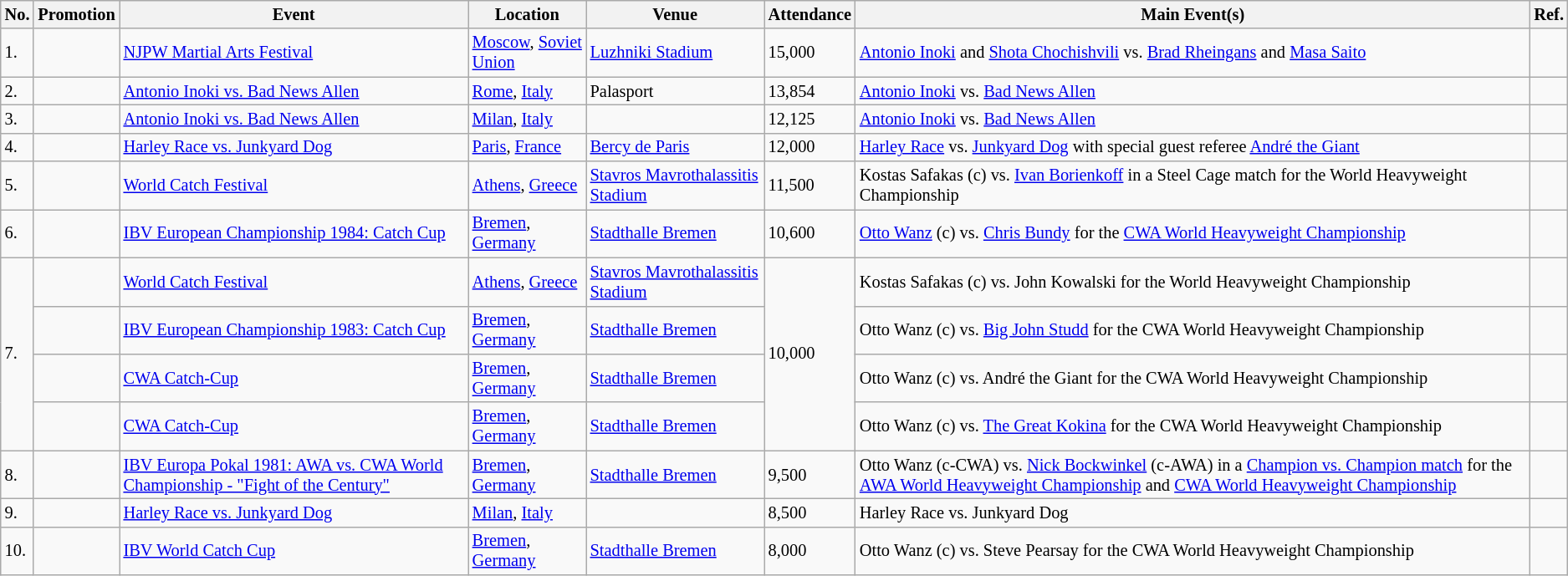<table class="wikitable sortable" style="font-size:85%;">
<tr>
<th>No.</th>
<th>Promotion</th>
<th>Event</th>
<th>Location</th>
<th>Venue</th>
<th>Attendance</th>
<th class=unsortable>Main Event(s)</th>
<th class=unsortable>Ref.</th>
</tr>
<tr>
<td>1.</td>
<td></td>
<td><a href='#'>NJPW Martial Arts Festival</a> <br> </td>
<td><a href='#'>Moscow</a>, <a href='#'>Soviet Union</a></td>
<td><a href='#'>Luzhniki Stadium</a></td>
<td>15,000</td>
<td><a href='#'>Antonio Inoki</a> and <a href='#'>Shota Chochishvili</a> vs. <a href='#'>Brad Rheingans</a> and <a href='#'>Masa Saito</a></td>
<td></td>
</tr>
<tr>
<td>2.</td>
<td></td>
<td><a href='#'>Antonio Inoki vs. Bad News Allen</a> <br> </td>
<td><a href='#'>Rome</a>, <a href='#'>Italy</a></td>
<td>Palasport</td>
<td>13,854</td>
<td><a href='#'>Antonio Inoki</a> vs. <a href='#'>Bad News Allen</a></td>
<td></td>
</tr>
<tr>
<td>3.</td>
<td></td>
<td><a href='#'>Antonio Inoki vs. Bad News Allen</a> <br> </td>
<td><a href='#'>Milan</a>, <a href='#'>Italy</a></td>
<td></td>
<td>12,125</td>
<td><a href='#'>Antonio Inoki</a> vs. <a href='#'>Bad News Allen</a></td>
<td></td>
</tr>
<tr>
<td>4.</td>
<td></td>
<td><a href='#'>Harley Race vs. Junkyard Dog</a> <br> </td>
<td><a href='#'>Paris</a>, <a href='#'>France</a></td>
<td><a href='#'>Bercy de Paris</a></td>
<td>12,000</td>
<td><a href='#'>Harley Race</a> vs. <a href='#'>Junkyard Dog</a> with special guest referee <a href='#'>André the Giant</a></td>
<td></td>
</tr>
<tr>
<td>5.</td>
<td></td>
<td><a href='#'>World Catch Festival</a> <br> </td>
<td><a href='#'>Athens</a>, <a href='#'>Greece</a></td>
<td><a href='#'>Stavros Mavrothalassitis Stadium</a></td>
<td>11,500</td>
<td>Kostas Safakas (c) vs. <a href='#'>Ivan Borienkoff</a> in a Steel Cage match for the World Heavyweight Championship</td>
<td></td>
</tr>
<tr>
<td>6.</td>
<td></td>
<td><a href='#'>IBV European Championship 1984: Catch Cup</a> <br> </td>
<td><a href='#'>Bremen</a>, <a href='#'>Germany</a></td>
<td><a href='#'>Stadthalle Bremen</a></td>
<td>10,600</td>
<td><a href='#'>Otto Wanz</a> (c) vs. <a href='#'>Chris Bundy</a> for the <a href='#'>CWA World Heavyweight Championship</a></td>
<td></td>
</tr>
<tr>
<td rowspan=4>7.</td>
<td></td>
<td><a href='#'>World Catch Festival</a> <br> </td>
<td><a href='#'>Athens</a>, <a href='#'>Greece</a></td>
<td><a href='#'>Stavros Mavrothalassitis Stadium</a></td>
<td rowspan=4>10,000</td>
<td>Kostas Safakas (c) vs. John Kowalski for the World Heavyweight Championship</td>
<td></td>
</tr>
<tr>
<td></td>
<td><a href='#'>IBV European Championship 1983: Catch Cup</a> <br> </td>
<td><a href='#'>Bremen</a>, <a href='#'>Germany</a></td>
<td><a href='#'>Stadthalle Bremen</a></td>
<td>Otto Wanz (c) vs. <a href='#'>Big John Studd</a> for the CWA World Heavyweight Championship</td>
<td></td>
</tr>
<tr>
<td></td>
<td><a href='#'>CWA Catch-Cup</a> <br> </td>
<td><a href='#'>Bremen</a>, <a href='#'>Germany</a></td>
<td><a href='#'>Stadthalle Bremen</a></td>
<td>Otto Wanz (c) vs. André the Giant for the CWA World Heavyweight Championship</td>
<td></td>
</tr>
<tr>
<td></td>
<td><a href='#'>CWA Catch-Cup</a> <br> </td>
<td><a href='#'>Bremen</a>, <a href='#'>Germany</a></td>
<td><a href='#'>Stadthalle Bremen</a></td>
<td>Otto Wanz (c) vs. <a href='#'>The Great Kokina</a> for the CWA World Heavyweight Championship</td>
<td></td>
</tr>
<tr>
<td>8.</td>
<td></td>
<td><a href='#'>IBV Europa Pokal 1981: AWA vs. CWA World Championship - "Fight of the Century"</a> <br> </td>
<td><a href='#'>Bremen</a>, <a href='#'>Germany</a></td>
<td><a href='#'>Stadthalle Bremen</a></td>
<td>9,500</td>
<td>Otto Wanz (c-CWA) vs. <a href='#'>Nick Bockwinkel</a> (c-AWA) in a <a href='#'>Champion vs. Champion match</a> for the <a href='#'>AWA World Heavyweight Championship</a> and <a href='#'>CWA World Heavyweight Championship</a></td>
<td></td>
</tr>
<tr>
<td>9.</td>
<td></td>
<td><a href='#'>Harley Race vs. Junkyard Dog</a> <br> </td>
<td><a href='#'>Milan</a>, <a href='#'>Italy</a></td>
<td></td>
<td>8,500</td>
<td>Harley Race vs. Junkyard Dog</td>
<td></td>
</tr>
<tr>
<td>10.</td>
<td></td>
<td><a href='#'>IBV World Catch Cup</a> <br> </td>
<td><a href='#'>Bremen</a>, <a href='#'>Germany</a></td>
<td><a href='#'>Stadthalle Bremen</a></td>
<td>8,000</td>
<td>Otto Wanz (c) vs. Steve Pearsay for the CWA World Heavyweight Championship</td>
<td></td>
</tr>
</table>
